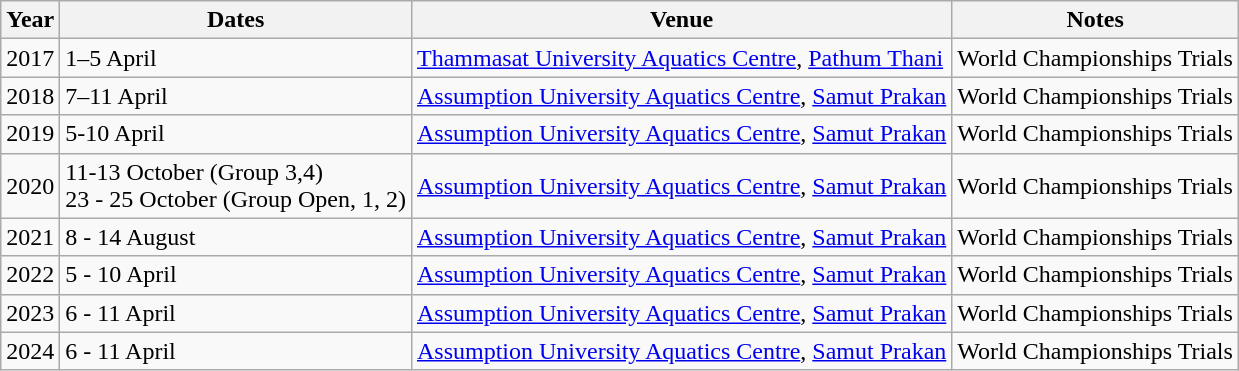<table class="wikitable">
<tr>
<th>Year</th>
<th>Dates</th>
<th>Venue</th>
<th>Notes</th>
</tr>
<tr>
<td>2017</td>
<td>1–5 April</td>
<td><a href='#'>Thammasat University Aquatics Centre</a>, <a href='#'>Pathum Thani</a></td>
<td>World Championships Trials</td>
</tr>
<tr>
<td>2018</td>
<td>7–11 April</td>
<td><a href='#'>Assumption University Aquatics Centre</a>, <a href='#'>Samut Prakan</a></td>
<td>World Championships Trials</td>
</tr>
<tr>
<td>2019</td>
<td>5-10 April</td>
<td><a href='#'>Assumption University Aquatics Centre</a>, <a href='#'>Samut Prakan</a></td>
<td>World Championships Trials</td>
</tr>
<tr>
<td>2020</td>
<td>11-13 October (Group 3,4)<br>23 - 25 October (Group Open, 1, 2)</td>
<td><a href='#'>Assumption University Aquatics Centre</a>, <a href='#'>Samut Prakan</a></td>
<td>World Championships Trials</td>
</tr>
<tr>
<td>2021</td>
<td>8 - 14 August</td>
<td><a href='#'>Assumption University Aquatics Centre</a>, <a href='#'>Samut Prakan</a></td>
<td>World Championships Trials</td>
</tr>
<tr>
<td>2022</td>
<td>5 - 10 April</td>
<td><a href='#'>Assumption University Aquatics Centre</a>, <a href='#'>Samut Prakan</a></td>
<td>World Championships Trials</td>
</tr>
<tr>
<td>2023</td>
<td>6 - 11 April</td>
<td><a href='#'>Assumption University Aquatics Centre</a>, <a href='#'>Samut Prakan</a></td>
<td>World Championships Trials</td>
</tr>
<tr>
<td>2024</td>
<td>6 - 11 April</td>
<td><a href='#'>Assumption University Aquatics Centre</a>, <a href='#'>Samut Prakan</a></td>
<td>World Championships Trials</td>
</tr>
</table>
